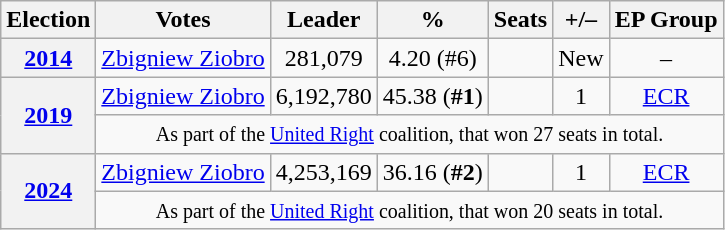<table class=wikitable style="text-align:center;">
<tr>
<th>Election</th>
<th>Votes</th>
<th>Leader</th>
<th>%</th>
<th>Seats</th>
<th>+/–</th>
<th>EP Group</th>
</tr>
<tr>
<th><a href='#'>2014</a></th>
<td><a href='#'>Zbigniew Ziobro</a></td>
<td>281,079</td>
<td>4.20 (#6)</td>
<td></td>
<td>New</td>
<td>–</td>
</tr>
<tr>
<th rowspan="2"><a href='#'>2019</a></th>
<td><a href='#'>Zbigniew Ziobro</a></td>
<td>6,192,780 </td>
<td>45.38 (<strong>#1</strong>) </td>
<td></td>
<td> 1</td>
<td><a href='#'>ECR</a></td>
</tr>
<tr>
<td colspan="6"><small>As part of the <a href='#'>United Right</a> coalition, that won 27 seats in total.</small></td>
</tr>
<tr>
<th rowspan="2"><a href='#'>2024</a></th>
<td><a href='#'>Zbigniew Ziobro</a></td>
<td>4,253,169 </td>
<td>36.16 (<strong>#2</strong>) </td>
<td></td>
<td> 1</td>
<td><a href='#'>ECR</a></td>
</tr>
<tr>
<td colspan="6"><small>As part of the <a href='#'>United Right</a> coalition, that won 20 seats in total.</small></td>
</tr>
</table>
